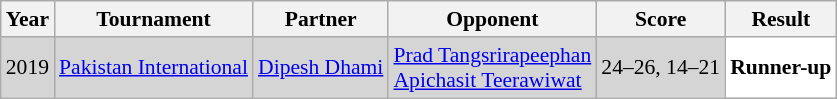<table class="sortable wikitable" style="font-size: 90%;">
<tr>
<th>Year</th>
<th>Tournament</th>
<th>Partner</th>
<th>Opponent</th>
<th>Score</th>
<th>Result</th>
</tr>
<tr style="background:#D5D5D5">
<td align="center">2019</td>
<td align="left"><a href='#'>Pakistan International</a></td>
<td align="left"> <a href='#'>Dipesh Dhami</a></td>
<td align="left"> <a href='#'>Prad Tangsrirapeephan</a> <br>  <a href='#'>Apichasit Teerawiwat</a></td>
<td align="left">24–26, 14–21</td>
<td style="text-align:left; background:white"> <strong>Runner-up</strong></td>
</tr>
</table>
